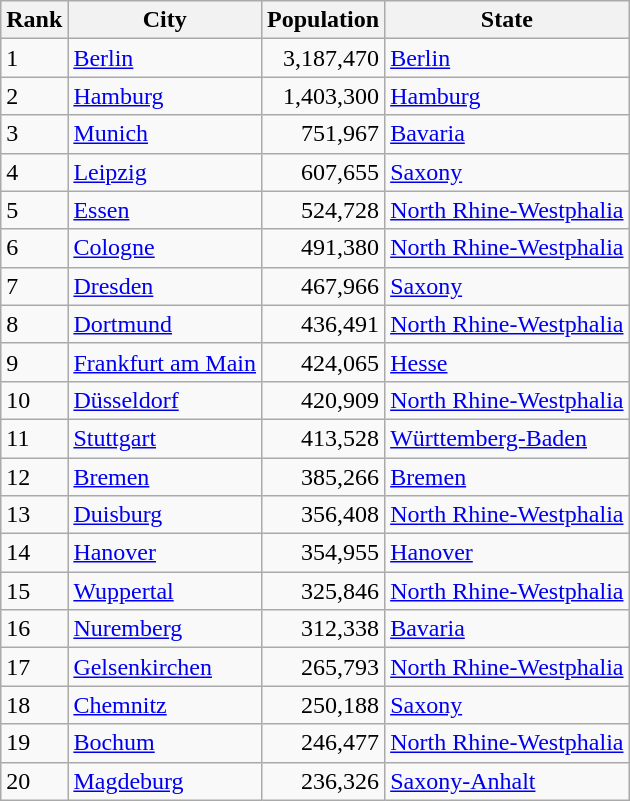<table class="wikitable sortable zebra">
<tr>
<th>Rank</th>
<th>City</th>
<th>Population</th>
<th>State</th>
</tr>
<tr>
<td>1</td>
<td><a href='#'>Berlin</a></td>
<td align="right">3,187,470</td>
<td><a href='#'>Berlin</a></td>
</tr>
<tr>
<td>2</td>
<td><a href='#'>Hamburg</a></td>
<td align="right">1,403,300</td>
<td><a href='#'>Hamburg</a></td>
</tr>
<tr>
<td>3</td>
<td><a href='#'>Munich</a></td>
<td align="right">751,967</td>
<td><a href='#'>Bavaria</a></td>
</tr>
<tr>
<td>4</td>
<td><a href='#'>Leipzig</a></td>
<td align="right">607,655</td>
<td><a href='#'>Saxony</a></td>
</tr>
<tr>
<td>5</td>
<td><a href='#'>Essen</a></td>
<td align="right">524,728</td>
<td><a href='#'>North Rhine-Westphalia</a></td>
</tr>
<tr>
<td>6</td>
<td><a href='#'>Cologne</a></td>
<td align="right">491,380</td>
<td><a href='#'>North Rhine-Westphalia</a></td>
</tr>
<tr>
<td>7</td>
<td><a href='#'>Dresden</a></td>
<td align="right">467,966</td>
<td><a href='#'>Saxony</a></td>
</tr>
<tr>
<td>8</td>
<td><a href='#'>Dortmund</a></td>
<td align="right">436,491</td>
<td><a href='#'>North Rhine-Westphalia</a></td>
</tr>
<tr>
<td>9</td>
<td><a href='#'>Frankfurt am Main</a></td>
<td align="right">424,065</td>
<td><a href='#'>Hesse</a></td>
</tr>
<tr>
<td>10</td>
<td><a href='#'>Düsseldorf</a></td>
<td align="right">420,909</td>
<td><a href='#'>North Rhine-Westphalia</a></td>
</tr>
<tr>
<td>11</td>
<td><a href='#'>Stuttgart</a></td>
<td align="right">413,528</td>
<td><a href='#'>Württemberg-Baden</a></td>
</tr>
<tr>
<td>12</td>
<td><a href='#'>Bremen</a></td>
<td align="right">385,266</td>
<td><a href='#'>Bremen</a></td>
</tr>
<tr>
<td>13</td>
<td><a href='#'>Duisburg</a></td>
<td align="right">356,408</td>
<td><a href='#'>North Rhine-Westphalia</a></td>
</tr>
<tr>
<td>14</td>
<td><a href='#'>Hanover</a></td>
<td align="right">354,955</td>
<td><a href='#'>Hanover</a></td>
</tr>
<tr>
<td>15</td>
<td><a href='#'>Wuppertal</a></td>
<td align="right">325,846</td>
<td><a href='#'>North Rhine-Westphalia</a></td>
</tr>
<tr>
<td>16</td>
<td><a href='#'>Nuremberg</a></td>
<td align="right">312,338</td>
<td><a href='#'>Bavaria</a></td>
</tr>
<tr>
<td>17</td>
<td><a href='#'>Gelsenkirchen</a></td>
<td align="right">265,793</td>
<td><a href='#'>North Rhine-Westphalia</a></td>
</tr>
<tr>
<td>18</td>
<td><a href='#'>Chemnitz</a></td>
<td align="right">250,188</td>
<td><a href='#'>Saxony</a></td>
</tr>
<tr>
<td>19</td>
<td><a href='#'>Bochum</a></td>
<td align="right">246,477</td>
<td><a href='#'>North Rhine-Westphalia</a></td>
</tr>
<tr>
<td>20</td>
<td><a href='#'>Magdeburg</a></td>
<td align="right">236,326</td>
<td><a href='#'>Saxony-Anhalt</a></td>
</tr>
</table>
